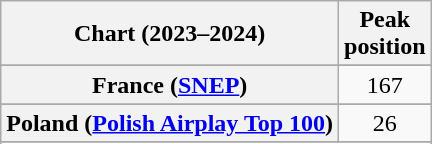<table class="wikitable sortable plainrowheaders" style="text-align:center">
<tr>
<th scope="col">Chart (2023–2024)</th>
<th scope="col">Peak<br>position</th>
</tr>
<tr>
</tr>
<tr>
</tr>
<tr>
</tr>
<tr>
<th scope="row">France (<a href='#'>SNEP</a>)</th>
<td>167</td>
</tr>
<tr>
</tr>
<tr>
<th scope="row">Poland (<a href='#'>Polish Airplay Top 100</a>)</th>
<td>26</td>
</tr>
<tr>
</tr>
<tr>
</tr>
<tr>
</tr>
</table>
